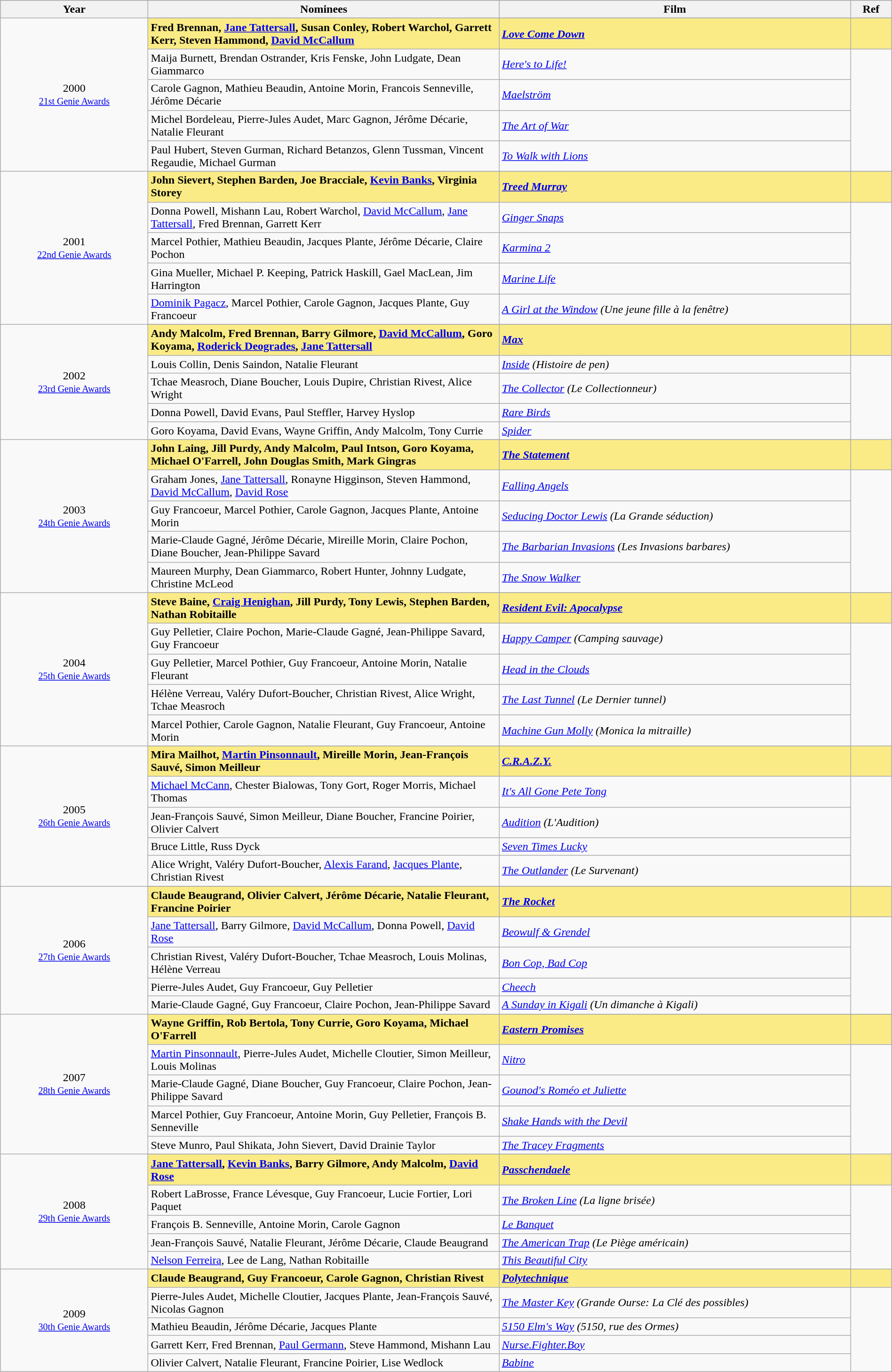<table class="wikitable" style="width:100%;">
<tr style="background:#bebebe;">
<th style="width:8%;">Year</th>
<th style="width:19%;">Nominees</th>
<th style="width:19%;">Film</th>
<th style="width:2%;">Ref</th>
</tr>
<tr>
<td rowspan="6" align="center">2000 <br> <small><a href='#'>21st Genie Awards</a></small></td>
</tr>
<tr style="background:#FAEB86;">
<td><strong>Fred Brennan, <a href='#'>Jane Tattersall</a>, Susan Conley, Robert Warchol, Garrett Kerr, Steven Hammond, <a href='#'>David McCallum</a></strong></td>
<td><strong><em><a href='#'>Love Come Down</a></em></strong></td>
<td></td>
</tr>
<tr>
<td>Maija Burnett, Brendan Ostrander, Kris Fenske, John Ludgate, Dean Giammarco</td>
<td><em><a href='#'>Here's to Life!</a></em></td>
<td rowspan=4></td>
</tr>
<tr>
<td>Carole Gagnon, Mathieu Beaudin, Antoine Morin, Francois Senneville, Jérôme Décarie</td>
<td><em><a href='#'>Maelström</a></em></td>
</tr>
<tr>
<td>Michel Bordeleau, Pierre-Jules Audet, Marc Gagnon, Jérôme Décarie, Natalie Fleurant</td>
<td><em><a href='#'>The Art of War</a></em></td>
</tr>
<tr>
<td>Paul Hubert, Steven Gurman, Richard Betanzos, Glenn Tussman, Vincent Regaudie, Michael Gurman</td>
<td><em><a href='#'>To Walk with Lions</a></em></td>
</tr>
<tr>
<td rowspan="6" align="center">2001 <br> <small><a href='#'>22nd Genie Awards</a></small></td>
</tr>
<tr style="background:#FAEB86;">
<td><strong>John Sievert, Stephen Barden, Joe Bracciale, <a href='#'>Kevin Banks</a>, Virginia Storey</strong></td>
<td><strong><em><a href='#'>Treed Murray</a></em></strong></td>
<td></td>
</tr>
<tr>
<td>Donna Powell, Mishann Lau, Robert Warchol, <a href='#'>David McCallum</a>, <a href='#'>Jane Tattersall</a>, Fred Brennan, Garrett Kerr</td>
<td><em><a href='#'>Ginger Snaps</a></em></td>
<td rowspan=4></td>
</tr>
<tr>
<td>Marcel Pothier, Mathieu Beaudin, Jacques Plante, Jérôme Décarie, Claire Pochon</td>
<td><em><a href='#'>Karmina 2</a></em></td>
</tr>
<tr>
<td>Gina Mueller, Michael P. Keeping, Patrick Haskill, Gael MacLean, Jim Harrington</td>
<td><em><a href='#'>Marine Life</a></em></td>
</tr>
<tr>
<td><a href='#'>Dominik Pagacz</a>, Marcel Pothier, Carole Gagnon, Jacques Plante, Guy Francoeur</td>
<td><em><a href='#'>A Girl at the Window</a> (Une jeune fille à la fenêtre)</em></td>
</tr>
<tr>
<td rowspan="6" align="center">2002 <br> <small><a href='#'>23rd Genie Awards</a></small></td>
</tr>
<tr style="background:#FAEB86;">
<td><strong>Andy Malcolm, Fred Brennan, Barry Gilmore, <a href='#'>David McCallum</a>, Goro Koyama, <a href='#'>Roderick Deogrades</a>, <a href='#'>Jane Tattersall</a></strong></td>
<td><strong><em><a href='#'>Max</a></em></strong></td>
<td></td>
</tr>
<tr>
<td>Louis Collin, Denis Saindon, Natalie Fleurant</td>
<td><em><a href='#'>Inside</a> (Histoire de pen)</em></td>
</tr>
<tr>
<td>Tchae Measroch, Diane Boucher, Louis Dupire, Christian Rivest, Alice Wright</td>
<td><em><a href='#'>The Collector</a> (Le Collectionneur)</em></td>
</tr>
<tr>
<td>Donna Powell, David Evans, Paul Steffler, Harvey Hyslop</td>
<td><em><a href='#'>Rare Birds</a></em></td>
</tr>
<tr>
<td>Goro Koyama, David Evans, Wayne Griffin, Andy Malcolm, Tony Currie</td>
<td><em><a href='#'>Spider</a></em></td>
</tr>
<tr>
<td rowspan="6" align="center">2003 <br> <small><a href='#'>24th Genie Awards</a></small></td>
</tr>
<tr style="background:#FAEB86;">
<td><strong>John Laing, Jill Purdy, Andy Malcolm, Paul Intson, Goro Koyama, Michael O'Farrell, John Douglas Smith, Mark Gingras</strong></td>
<td><strong><em><a href='#'>The Statement</a></em></strong></td>
<td></td>
</tr>
<tr>
<td>Graham Jones, <a href='#'>Jane Tattersall</a>, Ronayne Higginson, Steven Hammond, <a href='#'>David McCallum</a>, <a href='#'>David Rose</a></td>
<td><em><a href='#'>Falling Angels</a></em></td>
<td rowspan=4></td>
</tr>
<tr>
<td>Guy Francoeur, Marcel Pothier, Carole Gagnon, Jacques Plante, Antoine Morin</td>
<td><em><a href='#'>Seducing Doctor Lewis</a> (La Grande séduction)</em></td>
</tr>
<tr>
<td>Marie-Claude Gagné, Jérôme Décarie, Mireille Morin, Claire Pochon, Diane Boucher, Jean-Philippe Savard</td>
<td><em><a href='#'>The Barbarian Invasions</a> (Les Invasions barbares)</em></td>
</tr>
<tr>
<td>Maureen Murphy, Dean Giammarco, Robert Hunter, Johnny Ludgate, Christine McLeod</td>
<td><em><a href='#'>The Snow Walker</a></em></td>
</tr>
<tr>
<td rowspan="6" align="center">2004 <br> <small><a href='#'>25th Genie Awards</a></small></td>
</tr>
<tr style="background:#FAEB86;">
<td><strong>Steve Baine, <a href='#'>Craig Henighan</a>, Jill Purdy, Tony Lewis, Stephen Barden, Nathan Robitaille</strong></td>
<td><strong><em><a href='#'>Resident Evil: Apocalypse</a></em></strong></td>
<td></td>
</tr>
<tr>
<td>Guy Pelletier, Claire Pochon, Marie-Claude Gagné, Jean-Philippe Savard, Guy Francoeur</td>
<td><em><a href='#'>Happy Camper</a> (Camping sauvage)</em></td>
</tr>
<tr>
<td>Guy Pelletier, Marcel Pothier, Guy Francoeur, Antoine Morin, Natalie Fleurant</td>
<td><em><a href='#'>Head in the Clouds</a></em></td>
</tr>
<tr>
<td>Hélène Verreau, Valéry Dufort-Boucher, Christian Rivest, Alice Wright, Tchae Measroch</td>
<td><em><a href='#'>The Last Tunnel</a> (Le Dernier tunnel)</em></td>
</tr>
<tr>
<td>Marcel Pothier, Carole Gagnon, Natalie Fleurant, Guy Francoeur, Antoine Morin</td>
<td><em><a href='#'>Machine Gun Molly</a> (Monica la mitraille)</em></td>
</tr>
<tr>
<td rowspan="6" align="center">2005 <br> <small><a href='#'>26th Genie Awards</a></small></td>
</tr>
<tr style="background:#FAEB86;">
<td><strong>Mira Mailhot, <a href='#'>Martin Pinsonnault</a>, Mireille Morin, Jean-François Sauvé, Simon Meilleur</strong></td>
<td><strong><em><a href='#'>C.R.A.Z.Y.</a></em></strong></td>
<td></td>
</tr>
<tr>
<td><a href='#'>Michael McCann</a>, Chester Bialowas, Tony Gort, Roger Morris, Michael Thomas</td>
<td><em><a href='#'>It's All Gone Pete Tong</a></em></td>
</tr>
<tr>
<td>Jean-François Sauvé, Simon Meilleur, Diane Boucher, Francine Poirier, Olivier Calvert</td>
<td><em><a href='#'>Audition</a> (L'Audition)</em></td>
</tr>
<tr>
<td>Bruce Little, Russ Dyck</td>
<td><em><a href='#'>Seven Times Lucky</a></em></td>
</tr>
<tr>
<td>Alice Wright, Valéry Dufort-Boucher, <a href='#'>Alexis Farand</a>, <a href='#'>Jacques Plante</a>, Christian Rivest</td>
<td><em><a href='#'>The Outlander</a> (Le Survenant)</em></td>
</tr>
<tr>
<td rowspan="6" align="center">2006 <br> <small><a href='#'>27th Genie Awards</a></small></td>
</tr>
<tr style="background:#FAEB86;">
<td><strong>Claude Beaugrand, Olivier Calvert, Jérôme Décarie, Natalie Fleurant, Francine Poirier</strong></td>
<td><strong><em><a href='#'>The Rocket</a></em></strong></td>
<td></td>
</tr>
<tr>
<td><a href='#'>Jane Tattersall</a>, Barry Gilmore, <a href='#'>David McCallum</a>, Donna Powell, <a href='#'>David Rose</a></td>
<td><em><a href='#'>Beowulf & Grendel</a></em></td>
<td rowspan=4></td>
</tr>
<tr>
<td>Christian Rivest, Valéry Dufort-Boucher, Tchae Measroch, Louis Molinas, Hélène Verreau</td>
<td><em><a href='#'>Bon Cop, Bad Cop</a></em></td>
</tr>
<tr>
<td>Pierre-Jules Audet, Guy Francoeur, Guy Pelletier</td>
<td><em><a href='#'>Cheech</a></em></td>
</tr>
<tr>
<td>Marie-Claude Gagné, Guy Francoeur, Claire Pochon, Jean-Philippe Savard</td>
<td><em><a href='#'>A Sunday in Kigali</a> (Un dimanche à Kigali)</em></td>
</tr>
<tr>
<td rowspan="6" align="center">2007 <br> <small><a href='#'>28th Genie Awards</a></small></td>
</tr>
<tr style="background:#FAEB86;">
<td><strong>Wayne Griffin, Rob Bertola, Tony Currie, Goro Koyama, Michael O'Farrell</strong></td>
<td><strong><em><a href='#'>Eastern Promises</a></em></strong></td>
<td></td>
</tr>
<tr>
<td><a href='#'>Martin Pinsonnault</a>, Pierre-Jules Audet, Michelle Cloutier, Simon Meilleur, Louis Molinas</td>
<td><em><a href='#'>Nitro</a></em></td>
</tr>
<tr>
<td>Marie-Claude Gagné, Diane Boucher, Guy Francoeur, Claire Pochon, Jean-Philippe Savard</td>
<td><em><a href='#'>Gounod's Roméo et Juliette</a></em></td>
</tr>
<tr>
<td>Marcel Pothier, Guy Francoeur, Antoine Morin, Guy Pelletier, François B. Senneville</td>
<td><em><a href='#'>Shake Hands with the Devil</a></em></td>
</tr>
<tr>
<td>Steve Munro, Paul Shikata, John Sievert, David Drainie Taylor</td>
<td><em><a href='#'>The Tracey Fragments</a></em></td>
</tr>
<tr>
<td rowspan="6" align="center">2008 <br> <small><a href='#'>29th Genie Awards</a></small></td>
</tr>
<tr style="background:#FAEB86;">
<td><strong><a href='#'>Jane Tattersall</a>, <a href='#'>Kevin Banks</a>, Barry Gilmore, Andy Malcolm, <a href='#'>David Rose</a></strong></td>
<td><strong><em><a href='#'>Passchendaele</a></em></strong></td>
<td></td>
</tr>
<tr>
<td>Robert LaBrosse, France Lévesque, Guy Francoeur, Lucie Fortier, Lori Paquet</td>
<td><em><a href='#'>The Broken Line</a> (La ligne brisée)</em></td>
</tr>
<tr>
<td>François B. Senneville, Antoine Morin, Carole Gagnon</td>
<td><em><a href='#'>Le Banquet</a></em></td>
</tr>
<tr>
<td>Jean-François Sauvé, Natalie Fleurant, Jérôme Décarie, Claude Beaugrand</td>
<td><em><a href='#'>The American Trap</a> (Le Piège américain)</em></td>
</tr>
<tr>
<td><a href='#'>Nelson Ferreira</a>, Lee de Lang, Nathan Robitaille</td>
<td><em><a href='#'>This Beautiful City</a></em></td>
</tr>
<tr>
<td rowspan="6" align="center">2009 <br> <small><a href='#'>30th Genie Awards</a></small></td>
</tr>
<tr style="background:#FAEB86;">
<td><strong>Claude Beaugrand, Guy Francoeur, Carole Gagnon, Christian Rivest</strong></td>
<td><strong><em><a href='#'>Polytechnique</a></em></strong></td>
<td></td>
</tr>
<tr>
<td>Pierre-Jules Audet, Michelle Cloutier, Jacques Plante, Jean-François Sauvé, Nicolas Gagnon</td>
<td><em><a href='#'>The Master Key</a> (Grande Ourse: La Clé des possibles)</em></td>
<td rowspan=4></td>
</tr>
<tr>
<td>Mathieu Beaudin, Jérôme Décarie, Jacques Plante</td>
<td><em><a href='#'>5150 Elm's Way</a> (5150, rue des Ormes)</em></td>
</tr>
<tr>
<td>Garrett Kerr, Fred Brennan, <a href='#'>Paul Germann</a>, Steve Hammond, Mishann Lau</td>
<td><em><a href='#'>Nurse.Fighter.Boy</a></em></td>
</tr>
<tr>
<td>Olivier Calvert, Natalie Fleurant, Francine Poirier, Lise Wedlock</td>
<td><em><a href='#'>Babine</a></em></td>
</tr>
</table>
